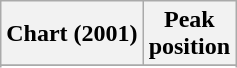<table class="wikitable plainrowheaders sortable">
<tr>
<th scope="col">Chart (2001)</th>
<th scope="col">Peak<br>position</th>
</tr>
<tr>
</tr>
<tr>
</tr>
<tr>
</tr>
<tr>
</tr>
<tr>
</tr>
<tr>
</tr>
<tr>
</tr>
<tr>
</tr>
</table>
